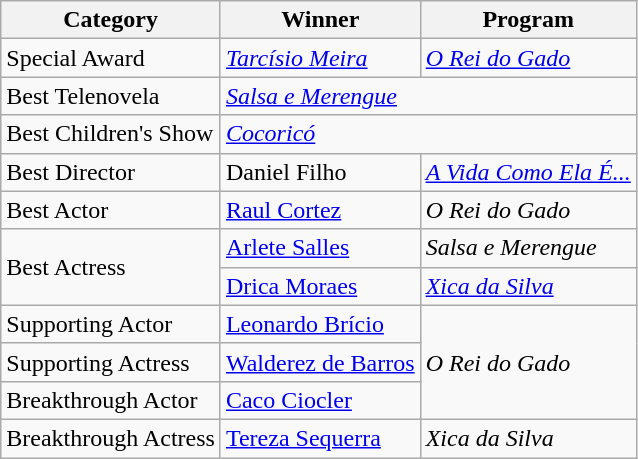<table class="wikitable">
<tr>
<th>Category</th>
<th>Winner</th>
<th>Program</th>
</tr>
<tr>
<td>Special Award</td>
<td><em><a href='#'>Tarcísio Meira</a></em></td>
<td><em><a href='#'>O Rei do Gado</a></em></td>
</tr>
<tr>
<td>Best Telenovela</td>
<td colspan="2"><em><a href='#'>Salsa e Merengue</a></em></td>
</tr>
<tr>
<td>Best Children's Show</td>
<td colspan="2"><em><a href='#'>Cocoricó</a></em></td>
</tr>
<tr>
<td>Best Director</td>
<td>Daniel Filho</td>
<td><em><a href='#'>A Vida Como Ela É...</a></em></td>
</tr>
<tr>
<td>Best Actor</td>
<td><a href='#'>Raul Cortez</a></td>
<td><em>O Rei do Gado</em></td>
</tr>
<tr>
<td rowspan="2">Best Actress</td>
<td><a href='#'>Arlete Salles</a></td>
<td><em>Salsa e Merengue</em></td>
</tr>
<tr>
<td><a href='#'>Drica Moraes</a></td>
<td><em><a href='#'>Xica da Silva</a></em></td>
</tr>
<tr>
<td>Supporting Actor</td>
<td><a href='#'>Leonardo Brício</a></td>
<td rowspan="3"><em>O Rei do Gado</em></td>
</tr>
<tr>
<td>Supporting Actress</td>
<td><a href='#'>Walderez de Barros</a></td>
</tr>
<tr>
<td>Breakthrough Actor</td>
<td><a href='#'>Caco Ciocler</a></td>
</tr>
<tr>
<td>Breakthrough Actress</td>
<td><a href='#'>Tereza Sequerra</a></td>
<td><em>Xica da Silva</em></td>
</tr>
</table>
